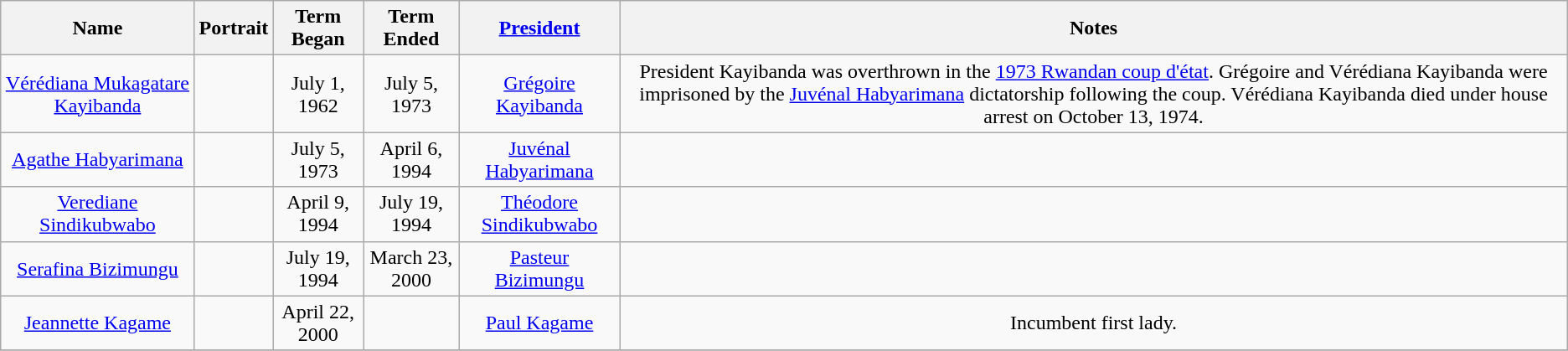<table class="wikitable" style="text-align:center">
<tr>
<th>Name</th>
<th>Portrait</th>
<th>Term Began</th>
<th>Term Ended</th>
<th><a href='#'>President</a></th>
<th>Notes</th>
</tr>
<tr>
<td><a href='#'>Vérédiana Mukagatare Kayibanda</a></td>
<td></td>
<td>July 1, 1962</td>
<td>July 5, 1973</td>
<td><a href='#'>Grégoire Kayibanda</a></td>
<td>President Kayibanda was overthrown in the <a href='#'>1973 Rwandan coup d'état</a>. Grégoire and Vérédiana Kayibanda were imprisoned by the <a href='#'>Juvénal Habyarimana</a> dictatorship following the coup. Vérédiana Kayibanda died under house arrest on October 13, 1974.</td>
</tr>
<tr>
<td><a href='#'>Agathe Habyarimana</a></td>
<td></td>
<td>July 5, 1973</td>
<td>April 6, 1994</td>
<td><a href='#'>Juvénal Habyarimana</a></td>
<td></td>
</tr>
<tr>
<td><a href='#'>Verediane Sindikubwabo</a></td>
<td></td>
<td>April 9, 1994</td>
<td>July 19, 1994</td>
<td><a href='#'>Théodore Sindikubwabo</a></td>
<td></td>
</tr>
<tr>
<td><a href='#'>Serafina Bizimungu</a></td>
<td></td>
<td>July 19, 1994</td>
<td>March 23, 2000</td>
<td><a href='#'>Pasteur Bizimungu</a></td>
<td></td>
</tr>
<tr>
<td><a href='#'>Jeannette Kagame</a></td>
<td></td>
<td>April 22, 2000</td>
<td></td>
<td><a href='#'>Paul Kagame</a></td>
<td>Incumbent first lady.</td>
</tr>
<tr>
</tr>
</table>
